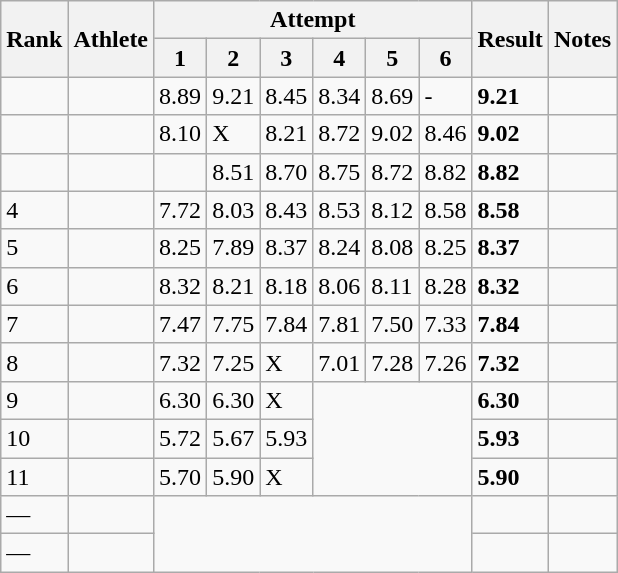<table class="wikitable">
<tr>
<th rowspan="2">Rank</th>
<th rowspan="2">Athlete</th>
<th colspan="6">Attempt</th>
<th rowspan="2">Result</th>
<th rowspan="2">Notes</th>
</tr>
<tr>
<th>1</th>
<th>2</th>
<th>3</th>
<th>4</th>
<th>5</th>
<th>6</th>
</tr>
<tr>
<td></td>
<td align="left"></td>
<td>8.89</td>
<td>9.21</td>
<td>8.45</td>
<td>8.34</td>
<td>8.69</td>
<td>-</td>
<td><strong> 9.21 </strong></td>
<td></td>
</tr>
<tr>
<td></td>
<td align="left"></td>
<td>8.10</td>
<td>X</td>
<td>8.21</td>
<td>8.72</td>
<td>9.02</td>
<td>8.46</td>
<td><strong> 9.02 </strong></td>
<td></td>
</tr>
<tr>
<td></td>
<td align="left"></td>
<td></td>
<td>8.51</td>
<td>8.70</td>
<td>8.75</td>
<td>8.72</td>
<td>8.82</td>
<td><strong> 8.82 </strong></td>
<td></td>
</tr>
<tr>
<td>4</td>
<td align=left></td>
<td>7.72</td>
<td>8.03</td>
<td>8.43</td>
<td>8.53</td>
<td>8.12</td>
<td>8.58</td>
<td><strong> 8.58 </strong></td>
<td></td>
</tr>
<tr>
<td>5</td>
<td align=left></td>
<td>8.25</td>
<td>7.89</td>
<td>8.37</td>
<td>8.24</td>
<td>8.08</td>
<td>8.25</td>
<td><strong>  8.37 </strong></td>
<td></td>
</tr>
<tr>
<td>6</td>
<td align=left></td>
<td>8.32</td>
<td>8.21</td>
<td>8.18</td>
<td>8.06</td>
<td>8.11</td>
<td>8.28</td>
<td><strong> 8.32  </strong></td>
<td></td>
</tr>
<tr>
<td>7</td>
<td align=left></td>
<td>7.47</td>
<td>7.75</td>
<td>7.84</td>
<td>7.81</td>
<td>7.50</td>
<td>7.33</td>
<td><strong> 7.84  </strong></td>
<td></td>
</tr>
<tr>
<td>8</td>
<td align=left></td>
<td>7.32</td>
<td>7.25</td>
<td>X</td>
<td>7.01</td>
<td>7.28</td>
<td>7.26</td>
<td><strong> 7.32 </strong></td>
<td></td>
</tr>
<tr>
<td>9</td>
<td align=left></td>
<td>6.30</td>
<td>6.30</td>
<td>X</td>
<td colspan="3" rowspan="3"></td>
<td><strong> 6.30 </strong></td>
<td></td>
</tr>
<tr>
<td>10</td>
<td align=left></td>
<td>5.72</td>
<td>5.67</td>
<td>5.93</td>
<td><strong> 5.93 </strong></td>
<td></td>
</tr>
<tr>
<td>11</td>
<td align=left></td>
<td>5.70</td>
<td>5.90</td>
<td>X</td>
<td><strong> 5.90 </strong></td>
<td></td>
</tr>
<tr>
<td>—</td>
<td align="left"></td>
<td colspan="6" rowspan="2"></td>
<td><strong></strong></td>
<td></td>
</tr>
<tr>
<td>—</td>
<td align="left"></td>
<td><strong></strong></td>
<td></td>
</tr>
</table>
